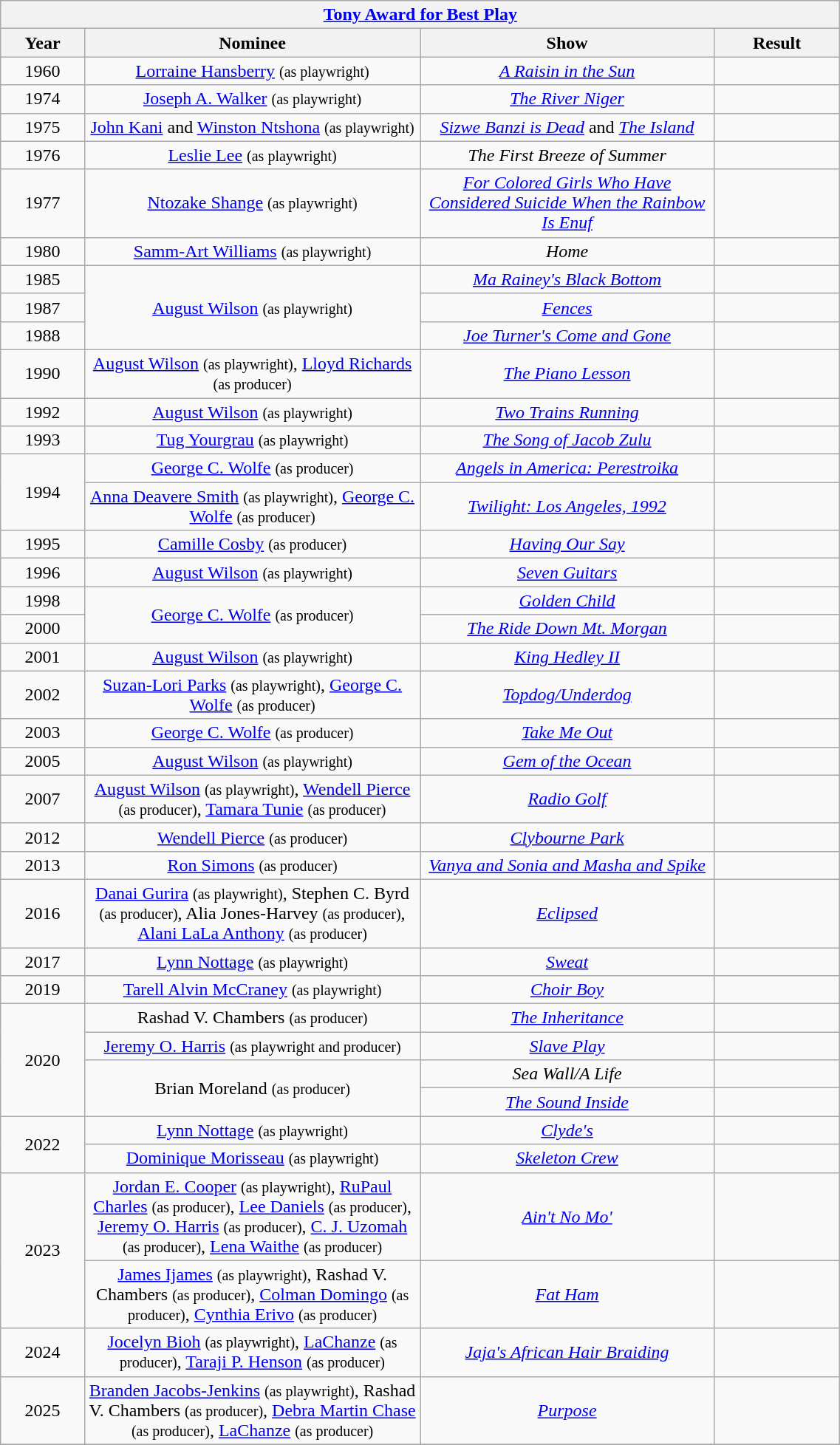<table class="wikitable" width="60%" style="text-align: center">
<tr>
<th colspan="4"><a href='#'>Tony Award for Best Play</a></th>
</tr>
<tr>
<th style="width:10%;">Year</th>
<th style="width:40%;">Nominee</th>
<th style="width:35%;">Show</th>
<th style="width:15%;">Result</th>
</tr>
<tr>
<td>1960</td>
<td><a href='#'>Lorraine Hansberry</a> <small>(as playwright)</small></td>
<td><em><a href='#'>A Raisin in the Sun</a></em></td>
<td></td>
</tr>
<tr>
<td>1974</td>
<td><a href='#'>Joseph A. Walker</a> <small>(as playwright)</small></td>
<td><em><a href='#'>The River Niger</a></em></td>
<td></td>
</tr>
<tr>
<td>1975</td>
<td><a href='#'>John Kani</a> and <a href='#'>Winston Ntshona</a> <small>(as playwright)</small></td>
<td><em><a href='#'>Sizwe Banzi is Dead</a></em> and <em><a href='#'>The Island</a></em></td>
<td></td>
</tr>
<tr>
<td>1976</td>
<td><a href='#'>Leslie Lee</a> <small>(as playwright)</small></td>
<td><em>The First Breeze of Summer</em></td>
<td></td>
</tr>
<tr>
<td>1977</td>
<td><a href='#'>Ntozake Shange</a> <small>(as playwright)</small></td>
<td><em><a href='#'>For Colored Girls Who Have Considered Suicide When the Rainbow Is Enuf</a></em></td>
<td></td>
</tr>
<tr>
<td>1980</td>
<td><a href='#'>Samm-Art Williams</a> <small>(as playwright)</small></td>
<td><em>Home</em></td>
<td></td>
</tr>
<tr>
<td>1985</td>
<td rowspan="3"><a href='#'>August Wilson</a> <small>(as playwright)</small></td>
<td><em><a href='#'>Ma Rainey's Black Bottom</a></em></td>
<td></td>
</tr>
<tr>
<td>1987</td>
<td><em><a href='#'>Fences</a></em></td>
<td></td>
</tr>
<tr>
<td>1988</td>
<td><em><a href='#'>Joe Turner's Come and Gone</a></em></td>
<td></td>
</tr>
<tr>
<td>1990</td>
<td><a href='#'>August Wilson</a> <small>(as playwright)</small>, <a href='#'>Lloyd Richards</a> <small>(as producer)</small></td>
<td><em><a href='#'>The Piano Lesson</a></em></td>
<td></td>
</tr>
<tr>
<td>1992</td>
<td><a href='#'>August Wilson</a> <small>(as playwright)</small></td>
<td><em><a href='#'>Two Trains Running</a></em></td>
<td></td>
</tr>
<tr>
<td>1993</td>
<td><a href='#'>Tug Yourgrau</a> <small>(as playwright)</small></td>
<td><em><a href='#'>The Song of Jacob Zulu</a></em></td>
<td></td>
</tr>
<tr>
<td rowspan="2">1994</td>
<td><a href='#'>George C. Wolfe</a> <small>(as producer)</small></td>
<td><em><a href='#'>Angels in America: Perestroika</a></em></td>
<td></td>
</tr>
<tr>
<td><a href='#'>Anna Deavere Smith</a> <small>(as playwright)</small>, <a href='#'>George C. Wolfe</a> <small>(as producer)</small></td>
<td><em><a href='#'>Twilight: Los Angeles, 1992</a></em></td>
<td></td>
</tr>
<tr>
<td>1995</td>
<td><a href='#'>Camille Cosby</a> <small>(as producer)</small></td>
<td><em><a href='#'>Having Our Say</a></em></td>
<td></td>
</tr>
<tr>
<td>1996</td>
<td><a href='#'>August Wilson</a> <small>(as playwright)</small></td>
<td><em><a href='#'>Seven Guitars</a></em></td>
<td></td>
</tr>
<tr>
<td>1998</td>
<td rowspan="2"><a href='#'>George C. Wolfe</a> <small>(as producer)</small></td>
<td><em><a href='#'>Golden Child</a></em></td>
<td></td>
</tr>
<tr>
<td>2000</td>
<td><em><a href='#'>The Ride Down Mt. Morgan</a></em></td>
<td></td>
</tr>
<tr>
<td>2001</td>
<td><a href='#'>August Wilson</a> <small>(as playwright)</small></td>
<td><em><a href='#'>King Hedley II</a></em></td>
<td></td>
</tr>
<tr>
<td>2002</td>
<td><a href='#'>Suzan-Lori Parks</a> <small>(as playwright)</small>, <a href='#'>George C. Wolfe</a> <small>(as producer)</small></td>
<td><em><a href='#'>Topdog/Underdog</a></em></td>
<td></td>
</tr>
<tr>
<td>2003</td>
<td><a href='#'>George C. Wolfe</a> <small>(as producer)</small></td>
<td><em><a href='#'>Take Me Out</a></em></td>
<td></td>
</tr>
<tr>
<td>2005</td>
<td><a href='#'>August Wilson</a> <small>(as playwright)</small></td>
<td><em><a href='#'>Gem of the Ocean</a></em></td>
<td></td>
</tr>
<tr>
<td>2007</td>
<td><a href='#'>August Wilson</a> <small>(as playwright)</small>, <a href='#'>Wendell Pierce</a> <small>(as producer)</small>, <a href='#'>Tamara Tunie</a> <small>(as producer)</small></td>
<td><em><a href='#'>Radio Golf</a></em></td>
<td></td>
</tr>
<tr>
<td>2012</td>
<td><a href='#'>Wendell Pierce</a> <small>(as producer)</small></td>
<td><em><a href='#'>Clybourne Park</a></em></td>
<td></td>
</tr>
<tr>
<td>2013</td>
<td><a href='#'>Ron Simons</a> <small>(as producer)</small></td>
<td><em><a href='#'>Vanya and Sonia and Masha and Spike</a></em></td>
<td></td>
</tr>
<tr>
<td>2016</td>
<td><a href='#'>Danai Gurira</a> <small>(as playwright)</small>, Stephen C. Byrd <small>(as producer)</small>, Alia Jones-Harvey <small>(as producer)</small>, <a href='#'>Alani LaLa Anthony</a> <small>(as producer)</small></td>
<td><em><a href='#'>Eclipsed</a></em></td>
<td></td>
</tr>
<tr>
<td>2017</td>
<td><a href='#'>Lynn Nottage</a> <small>(as playwright)</small></td>
<td><em><a href='#'>Sweat</a></em></td>
<td></td>
</tr>
<tr>
<td>2019</td>
<td><a href='#'>Tarell Alvin McCraney</a> <small>(as playwright)</small></td>
<td><em><a href='#'>Choir Boy</a></em></td>
<td></td>
</tr>
<tr>
<td rowspan="4">2020</td>
<td>Rashad V. Chambers <small>(as producer)</small></td>
<td><em><a href='#'>The Inheritance</a></em></td>
<td></td>
</tr>
<tr>
<td><a href='#'>Jeremy O. Harris</a> <small>(as playwright and producer)</small></td>
<td><em><a href='#'>Slave Play</a></em></td>
<td></td>
</tr>
<tr>
<td rowspan="2">Brian Moreland <small>(as producer)</small></td>
<td><em>Sea Wall/A Life</em></td>
<td></td>
</tr>
<tr>
<td><em><a href='#'>The Sound Inside</a></em></td>
<td></td>
</tr>
<tr>
<td rowspan="2">2022</td>
<td><a href='#'>Lynn Nottage</a> <small>(as playwright)</small></td>
<td><em><a href='#'>Clyde's</a></em></td>
<td></td>
</tr>
<tr>
<td><a href='#'>Dominique Morisseau</a> <small>(as playwright)</small></td>
<td><em><a href='#'>Skeleton Crew</a></em></td>
<td></td>
</tr>
<tr>
<td rowspan="2">2023</td>
<td><a href='#'>Jordan E. Cooper</a> <small>(as playwright)</small>, <a href='#'>RuPaul Charles</a> <small>(as producer)</small>, <a href='#'>Lee Daniels</a> <small>(as producer)</small>, <a href='#'>Jeremy O. Harris</a> <small>(as producer)</small>, <a href='#'>C. J. Uzomah</a> <small>(as producer)</small>, <a href='#'>Lena Waithe</a> <small>(as producer)</small></td>
<td><em><a href='#'>Ain't No Mo'</a></em></td>
<td></td>
</tr>
<tr>
<td><a href='#'>James Ijames</a> <small>(as playwright)</small>, Rashad V. Chambers <small>(as producer)</small>, <a href='#'>Colman Domingo</a> <small>(as producer)</small>, <a href='#'>Cynthia Erivo</a> <small>(as producer)</small></td>
<td><em><a href='#'>Fat Ham</a></em></td>
<td></td>
</tr>
<tr>
<td>2024</td>
<td><a href='#'>Jocelyn Bioh</a> <small>(as playwright)</small>, <a href='#'>LaChanze</a> <small>(as producer)</small>, <a href='#'>Taraji P. Henson</a> <small>(as producer)</small></td>
<td><em><a href='#'>Jaja's African Hair Braiding</a></em></td>
<td></td>
</tr>
<tr>
<td>2025</td>
<td><a href='#'>Branden Jacobs-Jenkins</a> <small>(as playwright)</small>, Rashad V. Chambers <small>(as producer)</small>, <a href='#'>Debra Martin Chase</a> <small>(as producer)</small>, <a href='#'>LaChanze</a> <small>(as producer)</small></td>
<td><em><a href='#'>Purpose</a></em></td>
<td></td>
</tr>
<tr>
</tr>
</table>
